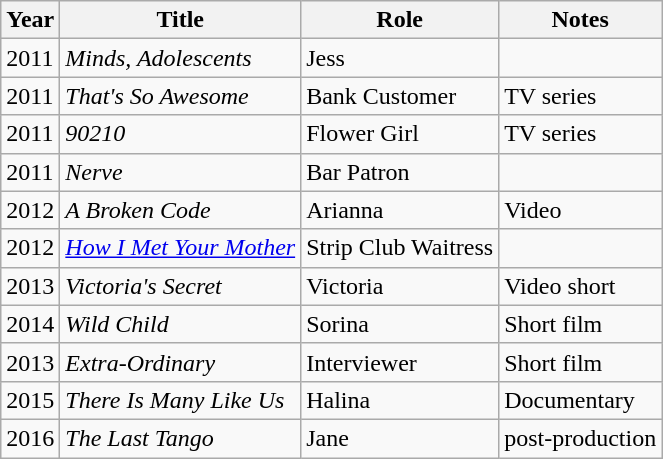<table class="wikitable sortable" >
<tr>
<th>Year</th>
<th>Title</th>
<th>Role</th>
<th class="unsortable">Notes</th>
</tr>
<tr>
<td>2011</td>
<td><em>Minds, Adolescents</em></td>
<td>Jess</td>
<td></td>
</tr>
<tr>
<td>2011</td>
<td><em>That's So Awesome</em></td>
<td>Bank Customer</td>
<td>TV series</td>
</tr>
<tr>
<td>2011</td>
<td><em>90210</em></td>
<td>Flower Girl</td>
<td>TV series</td>
</tr>
<tr>
<td>2011</td>
<td><em>Nerve</em></td>
<td>Bar Patron</td>
<td></td>
</tr>
<tr>
<td>2012</td>
<td><em>A Broken Code</em></td>
<td>Arianna</td>
<td>Video</td>
</tr>
<tr>
<td>2012</td>
<td><em><a href='#'>How I Met Your Mother</a></em></td>
<td>Strip Club Waitress</td>
<td></td>
</tr>
<tr>
<td>2013</td>
<td><em>Victoria's Secret</em></td>
<td>Victoria</td>
<td>Video short</td>
</tr>
<tr>
<td>2014</td>
<td><em>Wild Child</em></td>
<td>Sorina</td>
<td>Short film</td>
</tr>
<tr>
<td>2013</td>
<td><em>Extra-Ordinary</em></td>
<td>Interviewer</td>
<td>Short film</td>
</tr>
<tr>
<td>2015</td>
<td><em>There Is Many Like Us</em></td>
<td>Halina</td>
<td>Documentary</td>
</tr>
<tr>
<td>2016</td>
<td><em>The Last Tango</em></td>
<td>Jane</td>
<td>post-production</td>
</tr>
</table>
